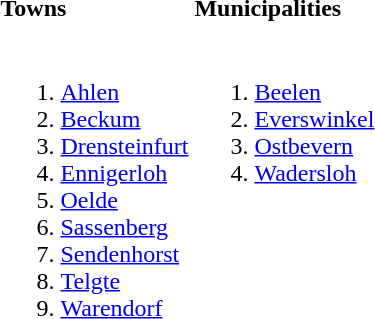<table>
<tr>
<th align=left width=50%>Towns</th>
<th align=left width=50%>Municipalities</th>
</tr>
<tr valign=top>
<td><br><ol><li><a href='#'>Ahlen</a></li><li><a href='#'>Beckum</a></li><li><a href='#'>Drensteinfurt</a></li><li><a href='#'>Ennigerloh</a></li><li><a href='#'>Oelde</a></li><li><a href='#'>Sassenberg</a></li><li><a href='#'>Sendenhorst</a></li><li><a href='#'>Telgte</a></li><li><a href='#'>Warendorf</a></li></ol></td>
<td><br><ol><li><a href='#'>Beelen</a></li><li><a href='#'>Everswinkel</a></li><li><a href='#'>Ostbevern</a></li><li><a href='#'>Wadersloh</a></li></ol></td>
</tr>
</table>
